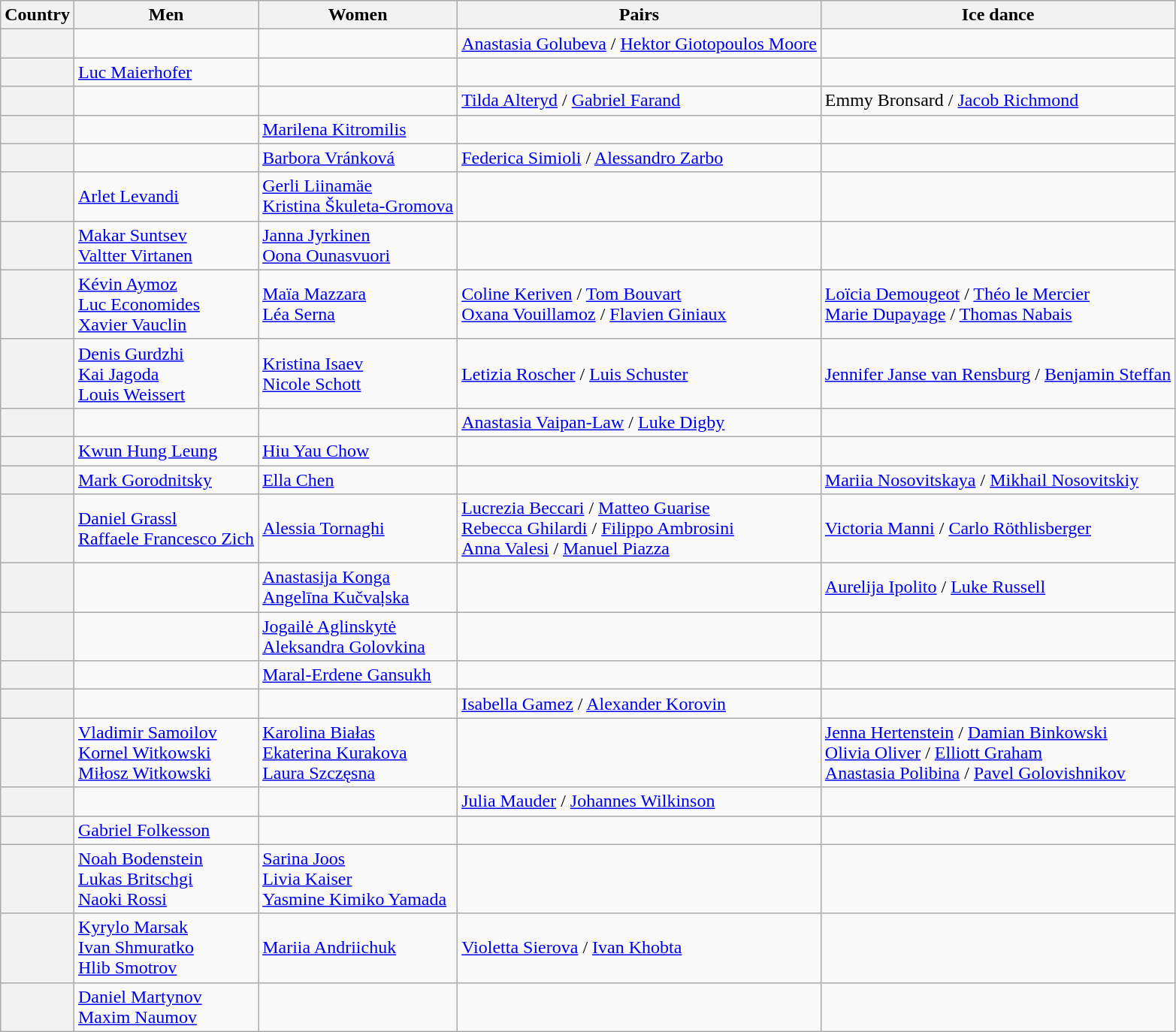<table class="wikitable unsortable" style="text-align:left;">
<tr>
<th scope="col">Country</th>
<th scope="col">Men</th>
<th scope="col">Women</th>
<th scope="col">Pairs</th>
<th scope="col">Ice dance</th>
</tr>
<tr>
<th scope="row" style="text-align:left"></th>
<td></td>
<td></td>
<td><a href='#'>Anastasia Golubeva</a> / <a href='#'>Hektor Giotopoulos Moore</a></td>
<td></td>
</tr>
<tr>
<th scope="row" style="text-align:left"></th>
<td><a href='#'>Luc Maierhofer</a></td>
<td></td>
<td></td>
<td></td>
</tr>
<tr>
<th scope="row" style="text-align:left"></th>
<td></td>
<td></td>
<td><a href='#'>Tilda Alteryd</a> / <a href='#'>Gabriel Farand</a></td>
<td>Emmy Bronsard / <a href='#'>Jacob Richmond</a></td>
</tr>
<tr>
<th scope="row" style="text-align:left"></th>
<td></td>
<td><a href='#'>Marilena Kitromilis</a></td>
<td></td>
<td></td>
</tr>
<tr>
<th scope="row" style="text-align:left"></th>
<td></td>
<td><a href='#'>Barbora Vránková</a></td>
<td><a href='#'>Federica Simioli</a> / <a href='#'>Alessandro Zarbo</a></td>
<td></td>
</tr>
<tr>
<th scope="row" style="text-align:left"></th>
<td><a href='#'>Arlet Levandi</a></td>
<td><a href='#'>Gerli Liinamäe</a><br><a href='#'>Kristina Škuleta-Gromova</a></td>
<td></td>
<td></td>
</tr>
<tr>
<th scope="row" style="text-align:left"></th>
<td><a href='#'>Makar Suntsev</a><br><a href='#'>Valtter Virtanen</a></td>
<td><a href='#'>Janna Jyrkinen</a><br><a href='#'>Oona Ounasvuori</a></td>
<td></td>
<td></td>
</tr>
<tr>
<th scope="row" style="text-align:left"></th>
<td><a href='#'>Kévin Aymoz</a><br><a href='#'>Luc Economides</a><br><a href='#'>Xavier Vauclin</a></td>
<td><a href='#'>Maïa Mazzara</a><br><a href='#'>Léa Serna</a></td>
<td><a href='#'>Coline Keriven</a> / <a href='#'>Tom Bouvart</a><br><a href='#'>Oxana Vouillamoz</a> / <a href='#'>Flavien Giniaux</a></td>
<td><a href='#'>Loïcia Demougeot</a> / <a href='#'>Théo le Mercier</a><br><a href='#'>Marie Dupayage</a> / <a href='#'>Thomas Nabais</a></td>
</tr>
<tr>
<th scope="row" style="text-align:left"></th>
<td><a href='#'>Denis Gurdzhi</a><br><a href='#'>Kai Jagoda</a><br><a href='#'>Louis Weissert</a></td>
<td><a href='#'>Kristina Isaev</a><br><a href='#'>Nicole Schott</a></td>
<td><a href='#'>Letizia Roscher</a> / <a href='#'>Luis Schuster</a></td>
<td><a href='#'>Jennifer Janse van Rensburg</a> / <a href='#'>Benjamin Steffan</a></td>
</tr>
<tr>
<th scope="row" style="text-align:left"></th>
<td></td>
<td></td>
<td><a href='#'>Anastasia Vaipan-Law</a> / <a href='#'>Luke Digby</a></td>
<td></td>
</tr>
<tr>
<th scope="row" style="text-align:left"></th>
<td><a href='#'>Kwun Hung Leung</a></td>
<td><a href='#'>Hiu Yau Chow</a></td>
<td></td>
<td></td>
</tr>
<tr>
<th scope="row" style="text-align:left"></th>
<td><a href='#'>Mark Gorodnitsky</a></td>
<td><a href='#'>Ella Chen</a></td>
<td></td>
<td><a href='#'>Mariia Nosovitskaya</a> / <a href='#'>Mikhail Nosovitskiy</a></td>
</tr>
<tr>
<th scope="row" style="text-align:left"></th>
<td><a href='#'>Daniel Grassl</a><br><a href='#'>Raffaele Francesco Zich</a></td>
<td><a href='#'>Alessia Tornaghi</a></td>
<td><a href='#'>Lucrezia Beccari</a> / <a href='#'>Matteo Guarise</a><br><a href='#'>Rebecca Ghilardi</a> / <a href='#'>Filippo Ambrosini</a><br><a href='#'>Anna Valesi</a> / <a href='#'>Manuel Piazza</a></td>
<td><a href='#'>Victoria Manni</a> / <a href='#'>Carlo Röthlisberger</a></td>
</tr>
<tr>
<th scope="row" style="text-align:left"></th>
<td></td>
<td><a href='#'>Anastasija Konga</a><br><a href='#'>Angelīna Kučvaļska</a></td>
<td></td>
<td><a href='#'>Aurelija Ipolito</a> / <a href='#'>Luke Russell</a></td>
</tr>
<tr>
<th scope="row" style="text-align:left"></th>
<td></td>
<td><a href='#'>Jogailė Aglinskytė</a><br><a href='#'>Aleksandra Golovkina</a></td>
<td></td>
<td></td>
</tr>
<tr>
<th scope="row" style="text-align:left"></th>
<td></td>
<td><a href='#'>Maral-Erdene Gansukh</a></td>
<td></td>
<td></td>
</tr>
<tr>
<th scope="row" style="text-align:left"></th>
<td></td>
<td></td>
<td><a href='#'>Isabella Gamez</a> / <a href='#'>Alexander Korovin</a></td>
<td></td>
</tr>
<tr>
<th scope="row" style="text-align:left"></th>
<td><a href='#'>Vladimir Samoilov</a><br><a href='#'>Kornel Witkowski</a><br><a href='#'>Miłosz Witkowski</a></td>
<td><a href='#'>Karolina Białas</a><br><a href='#'>Ekaterina Kurakova</a><br><a href='#'>Laura Szczęsna</a></td>
<td></td>
<td><a href='#'>Jenna Hertenstein</a> / <a href='#'>Damian Binkowski</a><br><a href='#'>Olivia Oliver</a> / <a href='#'>Elliott Graham</a><br><a href='#'>Anastasia Polibina</a> / <a href='#'>Pavel Golovishnikov</a></td>
</tr>
<tr>
<th scope="row" style="text-align:left"></th>
<td></td>
<td></td>
<td><a href='#'>Julia Mauder</a> / <a href='#'>Johannes Wilkinson</a></td>
<td></td>
</tr>
<tr>
<th scope="row" style="text-align:left"></th>
<td><a href='#'>Gabriel Folkesson</a></td>
<td></td>
<td></td>
<td></td>
</tr>
<tr>
<th scope="row" style="text-align:left"></th>
<td><a href='#'>Noah Bodenstein</a><br><a href='#'>Lukas Britschgi</a><br><a href='#'>Naoki Rossi</a></td>
<td><a href='#'>Sarina Joos</a><br><a href='#'>Livia Kaiser</a><br><a href='#'>Yasmine Kimiko Yamada</a></td>
<td></td>
<td></td>
</tr>
<tr>
<th scope="row" style="text-align:left"></th>
<td><a href='#'>Kyrylo Marsak</a><br><a href='#'>Ivan Shmuratko</a><br><a href='#'>Hlib Smotrov</a></td>
<td><a href='#'>Mariia Andriichuk</a></td>
<td><a href='#'>Violetta Sierova</a> / <a href='#'>Ivan Khobta</a></td>
<td></td>
</tr>
<tr>
<th scope="row" style="text-align:left"></th>
<td><a href='#'>Daniel Martynov</a><br><a href='#'>Maxim Naumov</a></td>
<td></td>
<td></td>
<td></td>
</tr>
</table>
